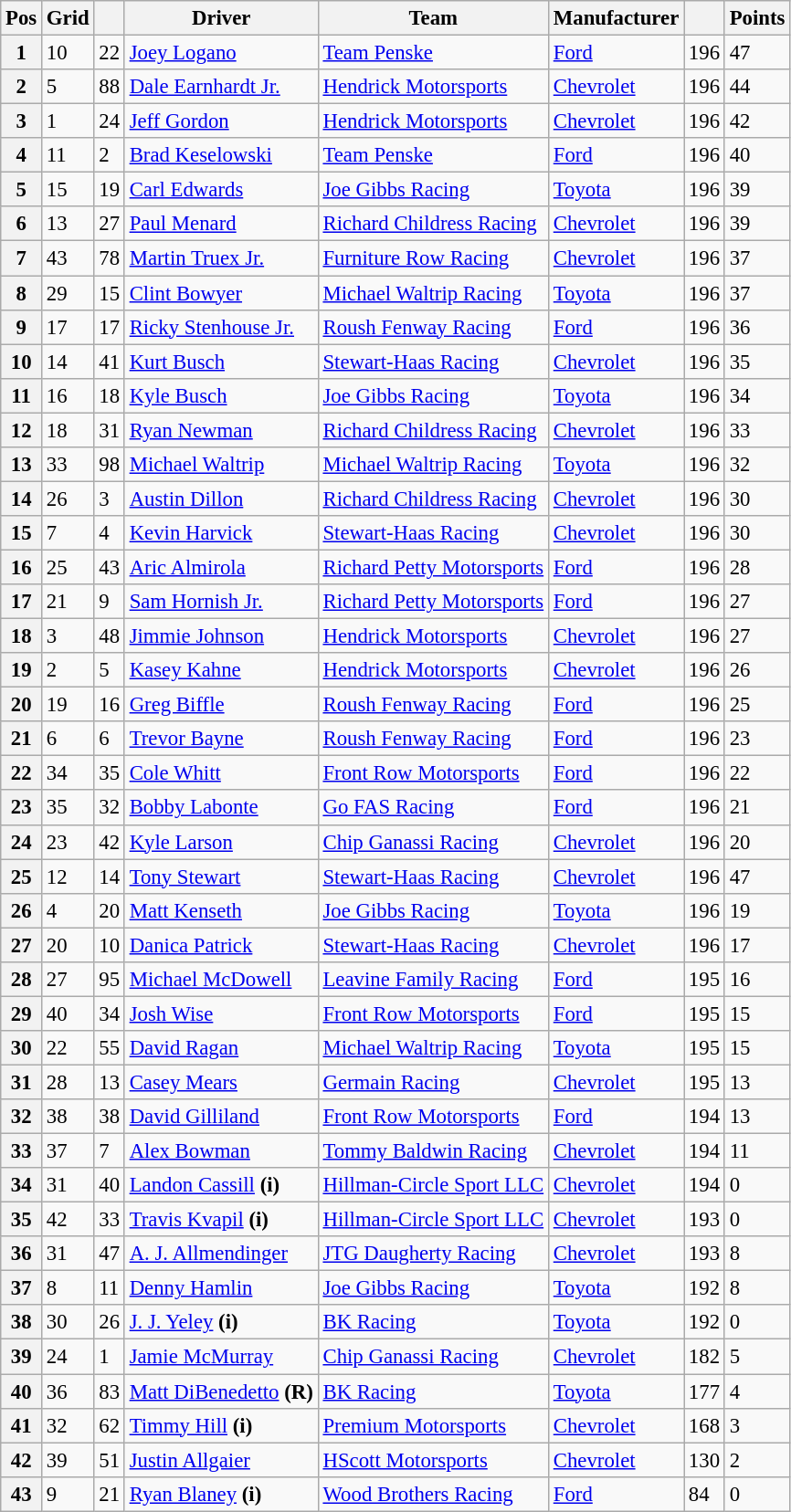<table class="wikitable" style="font-size:95%">
<tr>
<th>Pos</th>
<th>Grid</th>
<th></th>
<th>Driver</th>
<th>Team</th>
<th>Manufacturer</th>
<th></th>
<th>Points</th>
</tr>
<tr>
<th>1</th>
<td>10</td>
<td>22</td>
<td><a href='#'>Joey Logano</a></td>
<td><a href='#'>Team Penske</a></td>
<td><a href='#'>Ford</a></td>
<td>196</td>
<td>47</td>
</tr>
<tr>
<th>2</th>
<td>5</td>
<td>88</td>
<td><a href='#'>Dale Earnhardt Jr.</a></td>
<td><a href='#'>Hendrick Motorsports</a></td>
<td><a href='#'>Chevrolet</a></td>
<td>196</td>
<td>44</td>
</tr>
<tr>
<th>3</th>
<td>1</td>
<td>24</td>
<td><a href='#'>Jeff Gordon</a></td>
<td><a href='#'>Hendrick Motorsports</a></td>
<td><a href='#'>Chevrolet</a></td>
<td>196</td>
<td>42</td>
</tr>
<tr>
<th>4</th>
<td>11</td>
<td>2</td>
<td><a href='#'>Brad Keselowski</a></td>
<td><a href='#'>Team Penske</a></td>
<td><a href='#'>Ford</a></td>
<td>196</td>
<td>40</td>
</tr>
<tr>
<th>5</th>
<td>15</td>
<td>19</td>
<td><a href='#'>Carl Edwards</a></td>
<td><a href='#'>Joe Gibbs Racing</a></td>
<td><a href='#'>Toyota</a></td>
<td>196</td>
<td>39</td>
</tr>
<tr>
<th>6</th>
<td>13</td>
<td>27</td>
<td><a href='#'>Paul Menard</a></td>
<td><a href='#'>Richard Childress Racing</a></td>
<td><a href='#'>Chevrolet</a></td>
<td>196</td>
<td>39</td>
</tr>
<tr>
<th>7</th>
<td>43</td>
<td>78</td>
<td><a href='#'>Martin Truex Jr.</a></td>
<td><a href='#'>Furniture Row Racing</a></td>
<td><a href='#'>Chevrolet</a></td>
<td>196</td>
<td>37</td>
</tr>
<tr>
<th>8</th>
<td>29</td>
<td>15</td>
<td><a href='#'>Clint Bowyer</a></td>
<td><a href='#'>Michael Waltrip Racing</a></td>
<td><a href='#'>Toyota</a></td>
<td>196</td>
<td>37</td>
</tr>
<tr>
<th>9</th>
<td>17</td>
<td>17</td>
<td><a href='#'>Ricky Stenhouse Jr.</a></td>
<td><a href='#'>Roush Fenway Racing</a></td>
<td><a href='#'>Ford</a></td>
<td>196</td>
<td>36</td>
</tr>
<tr>
<th>10</th>
<td>14</td>
<td>41</td>
<td><a href='#'>Kurt Busch</a></td>
<td><a href='#'>Stewart-Haas Racing</a></td>
<td><a href='#'>Chevrolet</a></td>
<td>196</td>
<td>35</td>
</tr>
<tr>
<th>11</th>
<td>16</td>
<td>18</td>
<td><a href='#'>Kyle Busch</a></td>
<td><a href='#'>Joe Gibbs Racing</a></td>
<td><a href='#'>Toyota</a></td>
<td>196</td>
<td>34</td>
</tr>
<tr>
<th>12</th>
<td>18</td>
<td>31</td>
<td><a href='#'>Ryan Newman</a></td>
<td><a href='#'>Richard Childress Racing</a></td>
<td><a href='#'>Chevrolet</a></td>
<td>196</td>
<td>33</td>
</tr>
<tr>
<th>13</th>
<td>33</td>
<td>98</td>
<td><a href='#'>Michael Waltrip</a></td>
<td><a href='#'>Michael Waltrip Racing</a></td>
<td><a href='#'>Toyota</a></td>
<td>196</td>
<td>32</td>
</tr>
<tr>
<th>14</th>
<td>26</td>
<td>3</td>
<td><a href='#'>Austin Dillon</a></td>
<td><a href='#'>Richard Childress Racing</a></td>
<td><a href='#'>Chevrolet</a></td>
<td>196</td>
<td>30</td>
</tr>
<tr>
<th>15</th>
<td>7</td>
<td>4</td>
<td><a href='#'>Kevin Harvick</a></td>
<td><a href='#'>Stewart-Haas Racing</a></td>
<td><a href='#'>Chevrolet</a></td>
<td>196</td>
<td>30</td>
</tr>
<tr>
<th>16</th>
<td>25</td>
<td>43</td>
<td><a href='#'>Aric Almirola</a></td>
<td><a href='#'>Richard Petty Motorsports</a></td>
<td><a href='#'>Ford</a></td>
<td>196</td>
<td>28</td>
</tr>
<tr>
<th>17</th>
<td>21</td>
<td>9</td>
<td><a href='#'>Sam Hornish Jr.</a></td>
<td><a href='#'>Richard Petty Motorsports</a></td>
<td><a href='#'>Ford</a></td>
<td>196</td>
<td>27</td>
</tr>
<tr>
<th>18</th>
<td>3</td>
<td>48</td>
<td><a href='#'>Jimmie Johnson</a></td>
<td><a href='#'>Hendrick Motorsports</a></td>
<td><a href='#'>Chevrolet</a></td>
<td>196</td>
<td>27</td>
</tr>
<tr>
<th>19</th>
<td>2</td>
<td>5</td>
<td><a href='#'>Kasey Kahne</a></td>
<td><a href='#'>Hendrick Motorsports</a></td>
<td><a href='#'>Chevrolet</a></td>
<td>196</td>
<td>26</td>
</tr>
<tr>
<th>20</th>
<td>19</td>
<td>16</td>
<td><a href='#'>Greg Biffle</a></td>
<td><a href='#'>Roush Fenway Racing</a></td>
<td><a href='#'>Ford</a></td>
<td>196</td>
<td>25</td>
</tr>
<tr>
<th>21</th>
<td>6</td>
<td>6</td>
<td><a href='#'>Trevor Bayne</a></td>
<td><a href='#'>Roush Fenway Racing</a></td>
<td><a href='#'>Ford</a></td>
<td>196</td>
<td>23</td>
</tr>
<tr>
<th>22</th>
<td>34</td>
<td>35</td>
<td><a href='#'>Cole Whitt</a></td>
<td><a href='#'>Front Row Motorsports</a></td>
<td><a href='#'>Ford</a></td>
<td>196</td>
<td>22</td>
</tr>
<tr>
<th>23</th>
<td>35</td>
<td>32</td>
<td><a href='#'>Bobby Labonte</a></td>
<td><a href='#'>Go FAS Racing</a></td>
<td><a href='#'>Ford</a></td>
<td>196</td>
<td>21</td>
</tr>
<tr>
<th>24</th>
<td>23</td>
<td>42</td>
<td><a href='#'>Kyle Larson</a></td>
<td><a href='#'>Chip Ganassi Racing</a></td>
<td><a href='#'>Chevrolet</a></td>
<td>196</td>
<td>20</td>
</tr>
<tr>
<th>25</th>
<td>12</td>
<td>14</td>
<td><a href='#'>Tony Stewart</a></td>
<td><a href='#'>Stewart-Haas Racing</a></td>
<td><a href='#'>Chevrolet</a></td>
<td>196</td>
<td>47</td>
</tr>
<tr>
<th>26</th>
<td>4</td>
<td>20</td>
<td><a href='#'>Matt Kenseth</a></td>
<td><a href='#'>Joe Gibbs Racing</a></td>
<td><a href='#'>Toyota</a></td>
<td>196</td>
<td>19</td>
</tr>
<tr>
<th>27</th>
<td>20</td>
<td>10</td>
<td><a href='#'>Danica Patrick</a></td>
<td><a href='#'>Stewart-Haas Racing</a></td>
<td><a href='#'>Chevrolet</a></td>
<td>196</td>
<td>17</td>
</tr>
<tr>
<th>28</th>
<td>27</td>
<td>95</td>
<td><a href='#'>Michael McDowell</a></td>
<td><a href='#'>Leavine Family Racing</a></td>
<td><a href='#'>Ford</a></td>
<td>195</td>
<td>16</td>
</tr>
<tr>
<th>29</th>
<td>40</td>
<td>34</td>
<td><a href='#'>Josh Wise</a></td>
<td><a href='#'>Front Row Motorsports</a></td>
<td><a href='#'>Ford</a></td>
<td>195</td>
<td>15</td>
</tr>
<tr>
<th>30</th>
<td>22</td>
<td>55</td>
<td><a href='#'>David Ragan</a></td>
<td><a href='#'>Michael Waltrip Racing</a></td>
<td><a href='#'>Toyota</a></td>
<td>195</td>
<td>15</td>
</tr>
<tr>
<th>31</th>
<td>28</td>
<td>13</td>
<td><a href='#'>Casey Mears</a></td>
<td><a href='#'>Germain Racing</a></td>
<td><a href='#'>Chevrolet</a></td>
<td>195</td>
<td>13</td>
</tr>
<tr>
<th>32</th>
<td>38</td>
<td>38</td>
<td><a href='#'>David Gilliland</a></td>
<td><a href='#'>Front Row Motorsports</a></td>
<td><a href='#'>Ford</a></td>
<td>194</td>
<td>13</td>
</tr>
<tr>
<th>33</th>
<td>37</td>
<td>7</td>
<td><a href='#'>Alex Bowman</a></td>
<td><a href='#'>Tommy Baldwin Racing</a></td>
<td><a href='#'>Chevrolet</a></td>
<td>194</td>
<td>11</td>
</tr>
<tr>
<th>34</th>
<td>31</td>
<td>40</td>
<td><a href='#'>Landon Cassill</a> <strong>(i)</strong></td>
<td><a href='#'>Hillman-Circle Sport LLC</a></td>
<td><a href='#'>Chevrolet</a></td>
<td>194</td>
<td>0</td>
</tr>
<tr>
<th>35</th>
<td>42</td>
<td>33</td>
<td><a href='#'>Travis Kvapil</a> <strong>(i)</strong></td>
<td><a href='#'>Hillman-Circle Sport LLC</a></td>
<td><a href='#'>Chevrolet</a></td>
<td>193</td>
<td>0</td>
</tr>
<tr>
<th>36</th>
<td>31</td>
<td>47</td>
<td><a href='#'>A. J. Allmendinger</a></td>
<td><a href='#'>JTG Daugherty Racing</a></td>
<td><a href='#'>Chevrolet</a></td>
<td>193</td>
<td>8</td>
</tr>
<tr>
<th>37</th>
<td>8</td>
<td>11</td>
<td><a href='#'>Denny Hamlin</a></td>
<td><a href='#'>Joe Gibbs Racing</a></td>
<td><a href='#'>Toyota</a></td>
<td>192</td>
<td>8</td>
</tr>
<tr>
<th>38</th>
<td>30</td>
<td>26</td>
<td><a href='#'>J. J. Yeley</a> <strong>(i)</strong></td>
<td><a href='#'>BK Racing</a></td>
<td><a href='#'>Toyota</a></td>
<td>192</td>
<td>0</td>
</tr>
<tr>
<th>39</th>
<td>24</td>
<td>1</td>
<td><a href='#'>Jamie McMurray</a></td>
<td><a href='#'>Chip Ganassi Racing</a></td>
<td><a href='#'>Chevrolet</a></td>
<td>182</td>
<td>5</td>
</tr>
<tr>
<th>40</th>
<td>36</td>
<td>83</td>
<td><a href='#'>Matt DiBenedetto</a> <strong>(R)</strong></td>
<td><a href='#'>BK Racing</a></td>
<td><a href='#'>Toyota</a></td>
<td>177</td>
<td>4</td>
</tr>
<tr>
<th>41</th>
<td>32</td>
<td>62</td>
<td><a href='#'>Timmy Hill</a> <strong>(i)</strong></td>
<td><a href='#'>Premium Motorsports</a></td>
<td><a href='#'>Chevrolet</a></td>
<td>168</td>
<td>3</td>
</tr>
<tr>
<th>42</th>
<td>39</td>
<td>51</td>
<td><a href='#'>Justin Allgaier</a></td>
<td><a href='#'>HScott Motorsports</a></td>
<td><a href='#'>Chevrolet</a></td>
<td>130</td>
<td>2</td>
</tr>
<tr>
<th>43</th>
<td>9</td>
<td>21</td>
<td><a href='#'>Ryan Blaney</a> <strong>(i)</strong></td>
<td><a href='#'>Wood Brothers Racing</a></td>
<td><a href='#'>Ford</a></td>
<td>84</td>
<td>0</td>
</tr>
</table>
